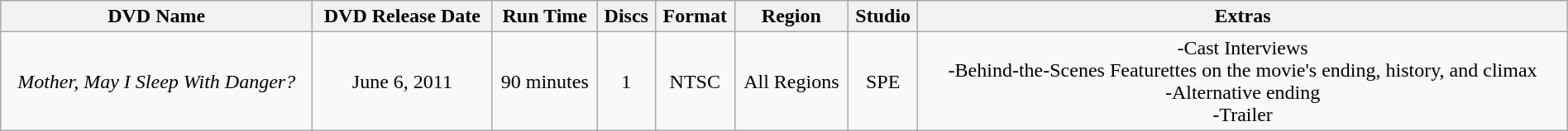<table class="wikitable" width=100%>
<tr>
<th>DVD Name</th>
<th>DVD Release Date</th>
<th>Run Time</th>
<th>Discs</th>
<th>Format</th>
<th>Region</th>
<th>Studio</th>
<th>Extras</th>
</tr>
<tr>
<td align="center"><em>Mother, May I Sleep With Danger?</em></td>
<td align="center">June 6, 2011</td>
<td align="center">90 minutes</td>
<td align="center">1</td>
<td align="center">NTSC</td>
<td align="center">All Regions</td>
<td align="center">SPE</td>
<td align="center">-Cast Interviews<br>-Behind-the-Scenes Featurettes on the movie's ending, history, and climax<br>-Alternative ending<br>-Trailer</td>
</tr>
</table>
